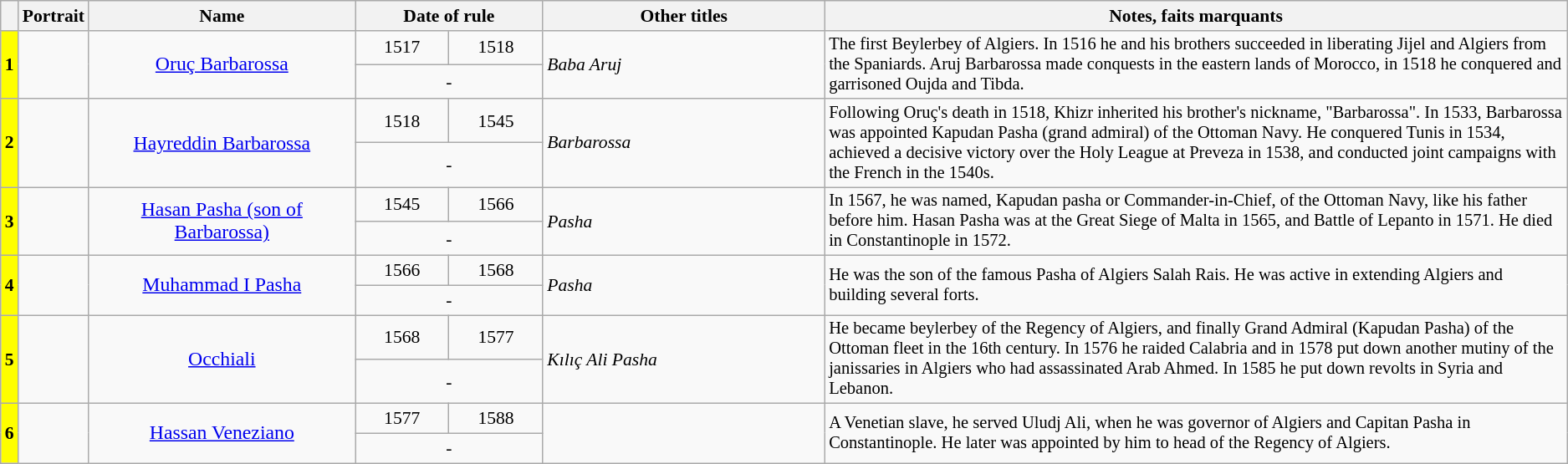<table class="wikitable" style="font-size:90%">
<tr>
<th scope="col"></th>
<th scope="col">Portrait</th>
<th scope="col" width="17%">Name</th>
<th colspan="2" scope="col" width="12%">Date of rule</th>
<th scope="col" width="18%">Other titles</th>
<th scope="col">Notes, faits marquants</th>
</tr>
<tr>
<th rowspan="2" style="background-color: #ffff00">1</th>
<td rowspan="2"></td>
<td rowspan="2" align="center" style="font-size:110%"><a href='#'>Oruç Barbarossa</a></td>
<td align="center">1517</td>
<td align="center">1518</td>
<td rowspan="2"><em>Baba Aruj</em></td>
<td rowspan="2" style="font-size:95%">The first Beylerbey of Algiers. In 1516 he and his brothers succeeded in liberating Jijel and Algiers from the Spaniards. Aruj Barbarossa made conquests in the eastern lands of Morocco, in 1518 he conquered and garrisoned Oujda and Tibda.</td>
</tr>
<tr>
<td colspan="2" align="center">-</td>
</tr>
<tr>
<th rowspan="2" style="background-color: #ffff00">2</th>
<td rowspan="2"></td>
<td rowspan="2" align="center" style="font-size:110%"><a href='#'>Hayreddin Barbarossa</a></td>
<td align="center">1518</td>
<td align="center">1545</td>
<td rowspan="2"><em>Barbarossa</em></td>
<td rowspan="2" style="font-size:95%">Following Oruç's death in 1518, Khizr inherited his brother's nickname, "Barbarossa". In 1533, Barbarossa was appointed Kapudan Pasha (grand admiral) of the Ottoman Navy. He conquered Tunis in 1534, achieved a decisive victory over the Holy League at Preveza in 1538, and conducted joint campaigns with the French in the 1540s.</td>
</tr>
<tr>
<td colspan="2" align="center">-</td>
</tr>
<tr>
<th rowspan="2" style="background-color: #ffff00">3</th>
<td rowspan="2"></td>
<td rowspan="2" align="center" style="font-size:110%"><a href='#'>Hasan Pasha (son of Barbarossa)</a></td>
<td align="center">1545</td>
<td align="center">1566</td>
<td rowspan="2"><em>Pasha</em></td>
<td rowspan="2" style="font-size:95%">In 1567, he was named, Kapudan pasha or Commander-in-Chief, of the Ottoman Navy, like his father before him. Hasan Pasha was at the Great Siege of Malta in 1565, and Battle of Lepanto in 1571. He died in Constantinople in 1572.</td>
</tr>
<tr>
<td colspan="2" align="center">-</td>
</tr>
<tr>
<th rowspan="2" style="background-color: #ffff00">4</th>
<td rowspan="2"></td>
<td rowspan="2" align="center" style="font-size:110%"><a href='#'>Muhammad I Pasha</a></td>
<td align="center">1566</td>
<td align="center">1568</td>
<td rowspan="2"><em>Pasha</em></td>
<td rowspan="2" style="font-size:95%">He was the son of the famous Pasha of Algiers Salah Rais. He was active in extending Algiers and building several forts.</td>
</tr>
<tr>
<td colspan="2" align="center">-</td>
</tr>
<tr>
<th rowspan="2" style="background-color: #ffff00">5</th>
<td rowspan="2"></td>
<td rowspan="2" align="center" style="font-size:110%"><a href='#'>Occhiali</a></td>
<td align="center">1568</td>
<td align="center">1577</td>
<td rowspan="2"><em>Kılıç Ali Pasha</em></td>
<td rowspan="2" style="font-size:95%">He became beylerbey of the Regency of Algiers, and finally Grand Admiral (Kapudan Pasha) of the Ottoman fleet in the 16th century. In 1576 he raided Calabria and in 1578 put down another mutiny of the janissaries in Algiers who had assassinated Arab Ahmed. In 1585 he put down revolts in Syria and Lebanon.</td>
</tr>
<tr>
<td colspan="2" align="center">-</td>
</tr>
<tr>
<th rowspan="2" style="background-color: #ffff00">6</th>
<td rowspan="2"></td>
<td rowspan="2" align="center" style="font-size:110%"><a href='#'>Hassan Veneziano</a></td>
<td align="center">1577</td>
<td align="center">1588</td>
<td rowspan="2"></td>
<td rowspan="2" style="font-size:95%">A Venetian slave, he served Uludj Ali, when he was governor of Algiers and Capitan Pasha in Constantinople. He later was appointed by him to head of the Regency of Algiers.</td>
</tr>
<tr>
<td colspan="2" align="center">-</td>
</tr>
</table>
